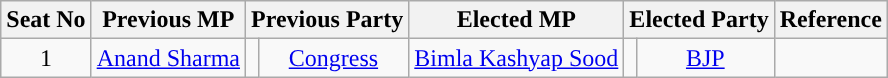<table class="wikitable">
<tr>
<th>Seat No</th>
<th>Previous MP</th>
<th colspan=2>Previous Party</th>
<th>Elected MP</th>
<th colspan=2>Elected Party</th>
<th>Reference</th>
</tr>
<tr style="text-align:center;">
<td>1</td>
<td><a href='#'>Anand Sharma</a></td>
<td width="1px"></td>
<td><a href='#'>Congress</a></td>
<td><a href='#'>Bimla Kashyap Sood</a></td>
<td width="1px"></td>
<td><a href='#'>BJP</a></td>
<td></td>
</tr>
</table>
